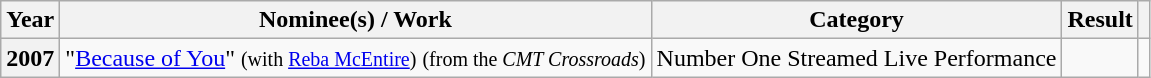<table class="wikitable plainrowheaders">
<tr>
<th>Year</th>
<th>Nominee(s) / Work</th>
<th>Category</th>
<th>Result</th>
<th></th>
</tr>
<tr>
<th scope="row">2007</th>
<td>"<a href='#'>Because of You</a>" <small>(with <a href='#'>Reba McEntire</a>)</small> <small>(from the <em>CMT Crossroads</em>)</small></td>
<td>Number One Streamed Live Performance</td>
<td></td>
<td align="center"></td>
</tr>
</table>
